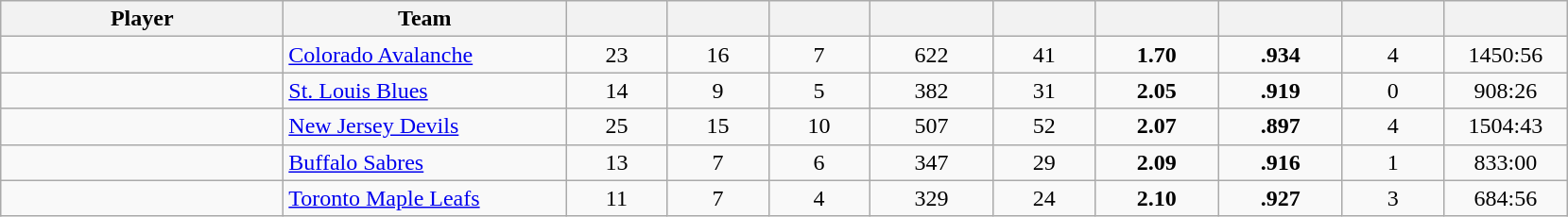<table style="padding:3px; border-spacing:0; text-align:center;" class="wikitable sortable">
<tr>
<th style="width:12em">Player</th>
<th style="width:12em">Team</th>
<th style="width:4em"></th>
<th style="width:4em"></th>
<th style="width:4em"></th>
<th style="width:5em"></th>
<th style="width:4em"></th>
<th style="width:5em"></th>
<th style="width:5em"></th>
<th style="width:4em"></th>
<th style="width:5em"></th>
</tr>
<tr>
<td align=left></td>
<td align=left><a href='#'>Colorado Avalanche</a></td>
<td>23</td>
<td>16</td>
<td>7</td>
<td>622</td>
<td>41</td>
<td><strong>1.70</strong></td>
<td><strong>.934</strong></td>
<td>4</td>
<td> 1450:56</td>
</tr>
<tr>
<td align=left></td>
<td align=left><a href='#'>St. Louis Blues</a></td>
<td>14</td>
<td>9</td>
<td>5</td>
<td>382</td>
<td>31</td>
<td><strong>2.05</strong></td>
<td><strong>.919</strong></td>
<td>0</td>
<td> 908:26</td>
</tr>
<tr>
<td align=left></td>
<td align=left><a href='#'>New Jersey Devils</a></td>
<td>25</td>
<td>15</td>
<td>10</td>
<td>507</td>
<td>52</td>
<td><strong>2.07</strong></td>
<td><strong>.897</strong></td>
<td>4</td>
<td> 1504:43</td>
</tr>
<tr>
<td align=left></td>
<td align=left><a href='#'>Buffalo Sabres</a></td>
<td>13</td>
<td>7</td>
<td>6</td>
<td>347</td>
<td>29</td>
<td><strong>2.09</strong></td>
<td><strong>.916</strong></td>
<td>1</td>
<td> 833:00</td>
</tr>
<tr>
<td align=left></td>
<td align=left><a href='#'>Toronto Maple Leafs</a></td>
<td>11</td>
<td>7</td>
<td>4</td>
<td>329</td>
<td>24</td>
<td><strong>2.10</strong></td>
<td><strong>.927</strong></td>
<td>3</td>
<td> 684:56</td>
</tr>
</table>
